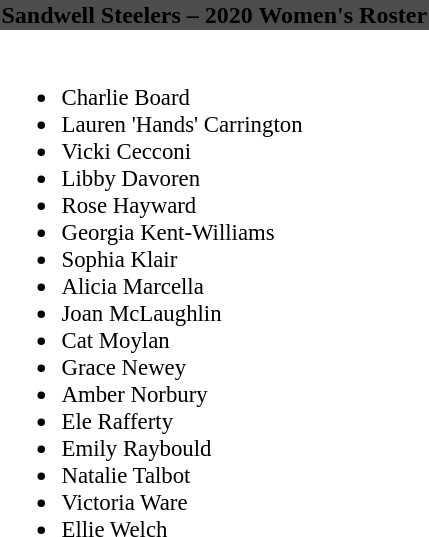<table class="toccolours" style="text-align: left;">
<tr>
<th colspan="30" style="background-color:#4d4d4d;text-color:#ffcc00"><div><strong>Sandwell Steelers – 2020 Women's Roster</strong></div></th>
</tr>
<tr>
<td style="font-size: 95%;" valign="top"><br><ul><li>Charlie Board</li><li>Lauren 'Hands' Carrington</li><li>Vicki Cecconi</li><li>Libby Davoren</li><li>Rose Hayward</li><li>Georgia Kent-Williams</li><li>Sophia Klair</li><li>Alicia Marcella</li><li>Joan McLaughlin</li><li>Cat Moylan</li><li>Grace Newey</li><li>Amber Norbury</li><li>Ele Rafferty</li><li>Emily Raybould</li><li>Natalie Talbot</li><li>Victoria Ware</li><li>Ellie Welch</li></ul></td>
</tr>
</table>
